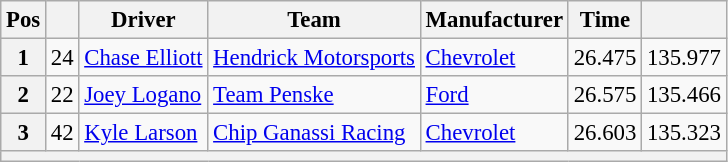<table class="wikitable" style="font-size:95%">
<tr>
<th>Pos</th>
<th></th>
<th>Driver</th>
<th>Team</th>
<th>Manufacturer</th>
<th>Time</th>
<th></th>
</tr>
<tr>
<th>1</th>
<td>24</td>
<td><a href='#'>Chase Elliott</a></td>
<td><a href='#'>Hendrick Motorsports</a></td>
<td><a href='#'>Chevrolet</a></td>
<td>26.475</td>
<td>135.977</td>
</tr>
<tr>
<th>2</th>
<td>22</td>
<td><a href='#'>Joey Logano</a></td>
<td><a href='#'>Team Penske</a></td>
<td><a href='#'>Ford</a></td>
<td>26.575</td>
<td>135.466</td>
</tr>
<tr>
<th>3</th>
<td>42</td>
<td><a href='#'>Kyle Larson</a></td>
<td><a href='#'>Chip Ganassi Racing</a></td>
<td><a href='#'>Chevrolet</a></td>
<td>26.603</td>
<td>135.323</td>
</tr>
<tr>
<th colspan="7"></th>
</tr>
</table>
